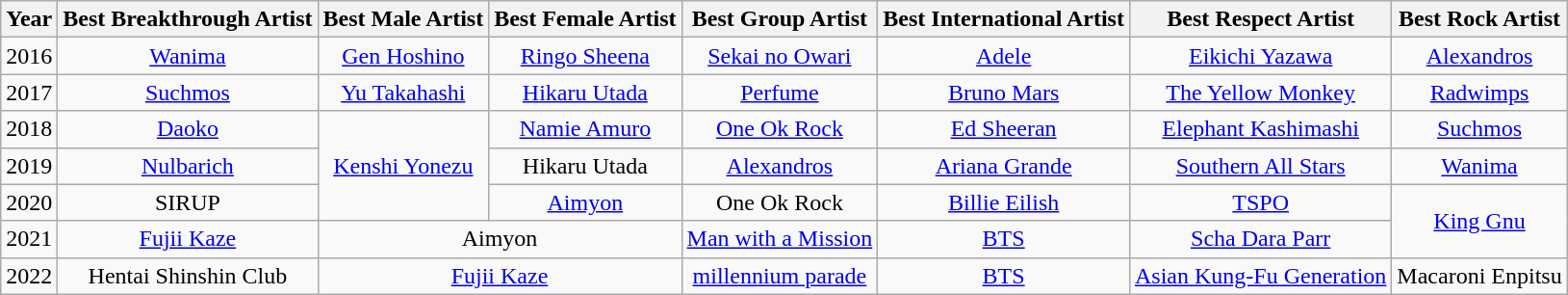<table class="wikitable" style="text-align:center;">
<tr>
<th>Year</th>
<th>Best Breakthrough Artist</th>
<th>Best Male Artist</th>
<th>Best Female Artist</th>
<th>Best Group Artist</th>
<th>Best International Artist</th>
<th>Best Respect Artist</th>
<th>Best Rock Artist</th>
</tr>
<tr>
<td>2016</td>
<td><a href='#'>Wanima</a></td>
<td><a href='#'>Gen Hoshino</a></td>
<td><a href='#'>Ringo Sheena</a></td>
<td><a href='#'>Sekai no Owari</a></td>
<td><a href='#'>Adele</a></td>
<td><a href='#'>Eikichi Yazawa</a></td>
<td><a href='#'>Alexandros</a></td>
</tr>
<tr>
<td>2017</td>
<td><a href='#'>Suchmos</a></td>
<td><a href='#'>Yu Takahashi</a></td>
<td><a href='#'>Hikaru Utada</a></td>
<td><a href='#'>Perfume</a></td>
<td><a href='#'>Bruno Mars</a></td>
<td><a href='#'>The Yellow Monkey</a></td>
<td><a href='#'>Radwimps</a></td>
</tr>
<tr>
<td>2018</td>
<td><a href='#'>Daoko</a></td>
<td rowspan="3"><a href='#'>Kenshi Yonezu</a></td>
<td><a href='#'>Namie Amuro</a></td>
<td><a href='#'>One Ok Rock</a></td>
<td><a href='#'>Ed Sheeran</a></td>
<td><a href='#'>Elephant Kashimashi</a></td>
<td><a href='#'>Suchmos</a></td>
</tr>
<tr>
<td>2019</td>
<td><a href='#'>Nulbarich</a></td>
<td>Hikaru Utada</td>
<td><a href='#'>Alexandros</a></td>
<td><a href='#'>Ariana Grande</a></td>
<td><a href='#'>Southern All Stars</a></td>
<td><a href='#'>Wanima</a></td>
</tr>
<tr>
<td>2020</td>
<td>SIRUP</td>
<td><a href='#'>Aimyon</a></td>
<td>One Ok Rock</td>
<td><a href='#'>Billie Eilish</a></td>
<td><a href='#'>TSPO</a></td>
<td rowspan="2"><a href='#'>King Gnu </a></td>
</tr>
<tr>
<td>2021</td>
<td><a href='#'>Fujii Kaze</a></td>
<td colspan="2">Aimyon</td>
<td><a href='#'>Man with a Mission</a></td>
<td><a href='#'>BTS</a></td>
<td><a href='#'>Scha Dara Parr</a></td>
</tr>
<tr>
<td>2022</td>
<td>Hentai Shinshin Club</td>
<td colspan="2"><a href='#'>Fujii Kaze</a></td>
<td><a href='#'>millennium parade</a></td>
<td><a href='#'>BTS</a></td>
<td><a href='#'>Asian Kung-Fu Generation</a></td>
<td>Macaroni Enpitsu</td>
</tr>
</table>
